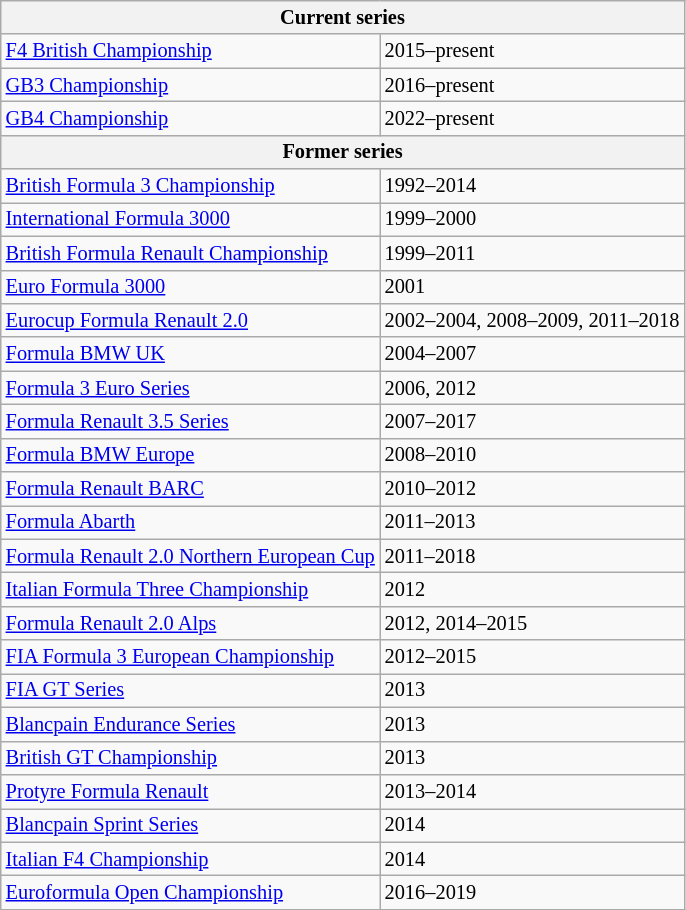<table class="wikitable" style="font-size:85%;">
<tr>
<th colspan=2>Current series</th>
</tr>
<tr>
<td><a href='#'>F4 British Championship</a></td>
<td>2015–present</td>
</tr>
<tr>
<td><a href='#'>GB3 Championship</a></td>
<td>2016–present</td>
</tr>
<tr>
<td><a href='#'>GB4 Championship</a></td>
<td>2022–present</td>
</tr>
<tr>
<th colspan=2>Former series</th>
</tr>
<tr>
<td><a href='#'>British Formula 3 Championship</a></td>
<td>1992–2014</td>
</tr>
<tr>
<td><a href='#'>International Formula 3000</a></td>
<td>1999–2000</td>
</tr>
<tr>
<td><a href='#'>British Formula Renault Championship</a></td>
<td>1999–2011</td>
</tr>
<tr>
<td><a href='#'>Euro Formula 3000</a></td>
<td>2001</td>
</tr>
<tr>
<td><a href='#'>Eurocup Formula Renault 2.0</a></td>
<td>2002–2004, 2008–2009, 2011–2018</td>
</tr>
<tr>
<td><a href='#'>Formula BMW UK</a></td>
<td>2004–2007</td>
</tr>
<tr>
<td><a href='#'>Formula 3 Euro Series</a></td>
<td>2006, 2012</td>
</tr>
<tr>
<td><a href='#'>Formula Renault 3.5 Series</a></td>
<td>2007–2017</td>
</tr>
<tr>
<td><a href='#'>Formula BMW Europe</a></td>
<td>2008–2010</td>
</tr>
<tr>
<td><a href='#'>Formula Renault BARC</a></td>
<td>2010–2012</td>
</tr>
<tr>
<td><a href='#'>Formula Abarth</a></td>
<td>2011–2013</td>
</tr>
<tr>
<td><a href='#'>Formula Renault 2.0 Northern European Cup</a></td>
<td>2011–2018</td>
</tr>
<tr>
<td><a href='#'>Italian Formula Three Championship</a></td>
<td>2012</td>
</tr>
<tr>
<td><a href='#'>Formula Renault 2.0 Alps</a></td>
<td>2012, 2014–2015</td>
</tr>
<tr>
<td><a href='#'>FIA Formula 3 European Championship</a></td>
<td>2012–2015</td>
</tr>
<tr>
<td><a href='#'>FIA GT Series</a></td>
<td>2013</td>
</tr>
<tr>
<td><a href='#'>Blancpain Endurance Series</a></td>
<td>2013</td>
</tr>
<tr>
<td><a href='#'>British GT Championship</a></td>
<td>2013</td>
</tr>
<tr>
<td><a href='#'>Protyre Formula Renault</a></td>
<td>2013–2014</td>
</tr>
<tr>
<td><a href='#'>Blancpain Sprint Series</a></td>
<td>2014</td>
</tr>
<tr>
<td><a href='#'>Italian F4 Championship</a></td>
<td>2014</td>
</tr>
<tr>
<td><a href='#'>Euroformula Open Championship</a></td>
<td>2016–2019</td>
</tr>
</table>
